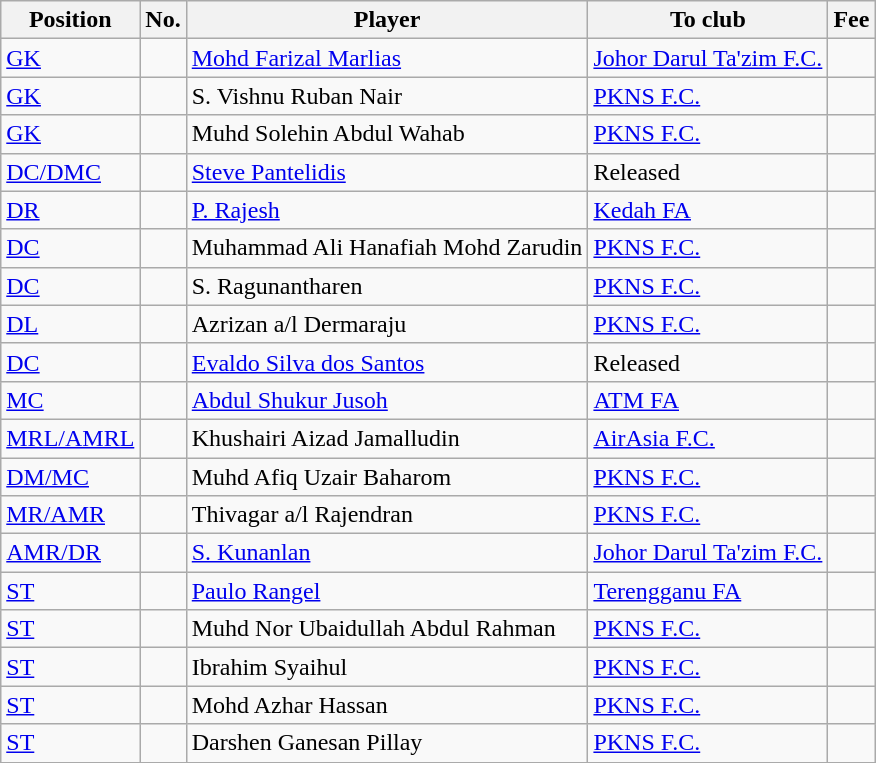<table class="wikitable sortable">
<tr>
<th>Position</th>
<th>No.</th>
<th>Player</th>
<th>To club</th>
<th>Fee</th>
</tr>
<tr>
<td><a href='#'>GK</a></td>
<td></td>
<td> <a href='#'>Mohd Farizal Marlias</a></td>
<td> <a href='#'>Johor Darul Ta'zim F.C.</a></td>
<td></td>
</tr>
<tr>
<td><a href='#'>GK</a></td>
<td></td>
<td> S. Vishnu Ruban Nair</td>
<td> <a href='#'>PKNS F.C.</a></td>
<td></td>
</tr>
<tr>
<td><a href='#'>GK</a></td>
<td></td>
<td> Muhd Solehin Abdul Wahab</td>
<td> <a href='#'>PKNS F.C.</a></td>
<td></td>
</tr>
<tr>
<td><a href='#'>DC/DMC</a></td>
<td></td>
<td> <a href='#'>Steve Pantelidis</a></td>
<td>Released</td>
<td></td>
</tr>
<tr>
<td><a href='#'>DR</a></td>
<td></td>
<td> <a href='#'>P. Rajesh</a></td>
<td> <a href='#'>Kedah FA</a></td>
<td></td>
</tr>
<tr>
<td><a href='#'>DC</a></td>
<td></td>
<td> Muhammad Ali Hanafiah Mohd Zarudin</td>
<td> <a href='#'>PKNS F.C.</a></td>
<td></td>
</tr>
<tr>
<td><a href='#'>DC</a></td>
<td></td>
<td> S. Ragunantharen</td>
<td> <a href='#'>PKNS F.C.</a></td>
<td></td>
</tr>
<tr>
<td><a href='#'>DL</a></td>
<td></td>
<td> Azrizan a/l Dermaraju</td>
<td> <a href='#'>PKNS F.C.</a></td>
<td></td>
</tr>
<tr>
<td><a href='#'>DC</a></td>
<td></td>
<td> <a href='#'>Evaldo Silva dos Santos</a></td>
<td>Released</td>
<td></td>
</tr>
<tr>
<td><a href='#'>MC</a></td>
<td></td>
<td> <a href='#'>Abdul Shukur Jusoh</a></td>
<td> <a href='#'>ATM FA</a></td>
<td></td>
</tr>
<tr>
<td><a href='#'>MRL/AMRL</a></td>
<td></td>
<td> Khushairi Aizad Jamalludin</td>
<td> <a href='#'>AirAsia F.C.</a></td>
<td></td>
</tr>
<tr>
<td><a href='#'>DM/MC</a></td>
<td></td>
<td> Muhd Afiq Uzair Baharom</td>
<td> <a href='#'>PKNS F.C.</a></td>
<td></td>
</tr>
<tr>
<td><a href='#'>MR/AMR</a></td>
<td></td>
<td> Thivagar a/l Rajendran</td>
<td> <a href='#'>PKNS F.C.</a></td>
<td></td>
</tr>
<tr>
<td><a href='#'>AMR/DR</a></td>
<td></td>
<td> <a href='#'>S. Kunanlan</a></td>
<td> <a href='#'>Johor Darul Ta'zim F.C.</a></td>
<td></td>
</tr>
<tr>
<td><a href='#'>ST</a></td>
<td></td>
<td> <a href='#'>Paulo Rangel</a></td>
<td> <a href='#'>Terengganu FA</a></td>
<td></td>
</tr>
<tr>
<td><a href='#'>ST</a></td>
<td></td>
<td> Muhd Nor Ubaidullah Abdul Rahman</td>
<td> <a href='#'>PKNS F.C.</a></td>
<td></td>
</tr>
<tr>
<td><a href='#'>ST</a></td>
<td></td>
<td> Ibrahim Syaihul</td>
<td> <a href='#'>PKNS F.C.</a></td>
<td></td>
</tr>
<tr>
<td><a href='#'>ST</a></td>
<td></td>
<td> Mohd Azhar Hassan</td>
<td> <a href='#'>PKNS F.C.</a></td>
<td></td>
</tr>
<tr>
<td><a href='#'>ST</a></td>
<td></td>
<td> Darshen Ganesan Pillay</td>
<td> <a href='#'>PKNS F.C.</a></td>
<td></td>
</tr>
<tr>
</tr>
</table>
